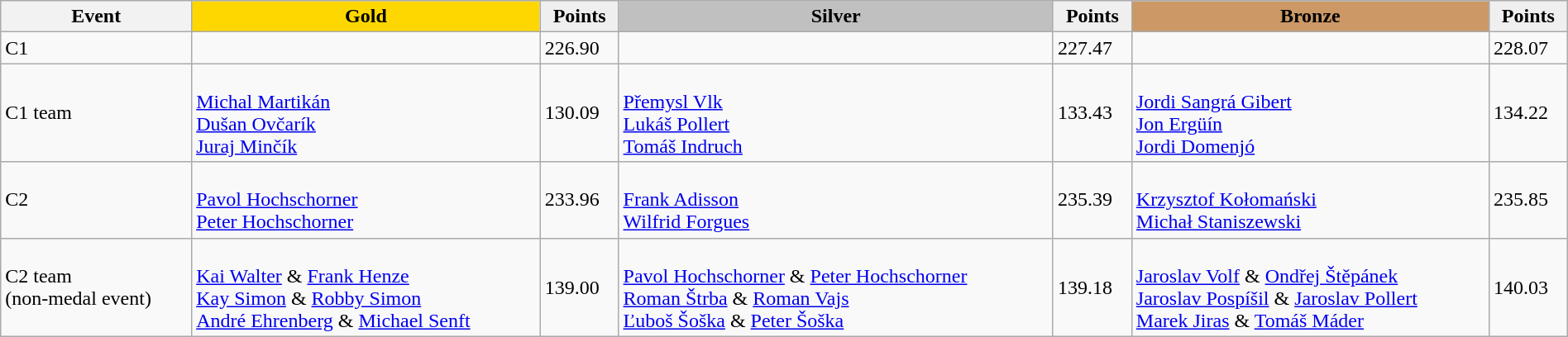<table class="wikitable" width=100%>
<tr>
<th>Event</th>
<td align=center bgcolor="gold"><strong>Gold</strong></td>
<td align=center bgcolor="EFEFEF"><strong>Points</strong></td>
<td align=center bgcolor="silver"><strong>Silver</strong></td>
<td align=center bgcolor="EFEFEF"><strong>Points</strong></td>
<td align=center bgcolor="CC9966"><strong>Bronze</strong></td>
<td align=center bgcolor="EFEFEF"><strong>Points</strong></td>
</tr>
<tr>
<td>C1</td>
<td></td>
<td>226.90</td>
<td></td>
<td>227.47</td>
<td></td>
<td>228.07</td>
</tr>
<tr>
<td>C1 team</td>
<td><br><a href='#'>Michal Martikán</a><br><a href='#'>Dušan Ovčarík</a><br><a href='#'>Juraj Minčík</a></td>
<td>130.09</td>
<td><br><a href='#'>Přemysl Vlk</a><br><a href='#'>Lukáš Pollert</a><br><a href='#'>Tomáš Indruch</a></td>
<td>133.43</td>
<td><br><a href='#'>Jordi Sangrá Gibert</a><br><a href='#'>Jon Ergüín</a><br><a href='#'>Jordi Domenjó</a></td>
<td>134.22</td>
</tr>
<tr>
<td>C2</td>
<td><br><a href='#'>Pavol Hochschorner</a><br><a href='#'>Peter Hochschorner</a></td>
<td>233.96</td>
<td><br><a href='#'>Frank Adisson</a><br><a href='#'>Wilfrid Forgues</a></td>
<td>235.39</td>
<td><br><a href='#'>Krzysztof Kołomański</a><br><a href='#'>Michał Staniszewski</a></td>
<td>235.85</td>
</tr>
<tr>
<td>C2 team<br>(non-medal event)</td>
<td><br><a href='#'>Kai Walter</a> & <a href='#'>Frank Henze</a><br><a href='#'>Kay Simon</a> & <a href='#'>Robby Simon</a><br><a href='#'>André Ehrenberg</a> & <a href='#'>Michael Senft</a></td>
<td>139.00</td>
<td><br><a href='#'>Pavol Hochschorner</a> & <a href='#'>Peter Hochschorner</a><br><a href='#'>Roman Štrba</a> & <a href='#'>Roman Vajs</a><br><a href='#'>Ľuboš Šoška</a> & <a href='#'>Peter Šoška</a></td>
<td>139.18</td>
<td><br><a href='#'>Jaroslav Volf</a> & <a href='#'>Ondřej Štěpánek</a><br><a href='#'>Jaroslav Pospíšil</a> & <a href='#'>Jaroslav Pollert</a><br><a href='#'>Marek Jiras</a> & <a href='#'>Tomáš Máder</a></td>
<td>140.03</td>
</tr>
</table>
